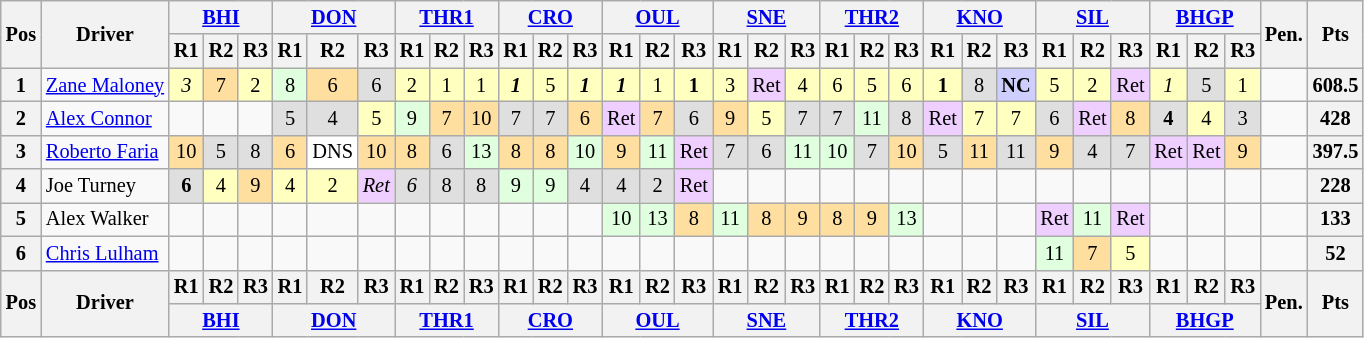<table class="wikitable" style="font-size:85%; text-align:center">
<tr style="background:#f9f9f9">
<th rowspan=2>Pos</th>
<th rowspan=2>Driver</th>
<th colspan=3><a href='#'>BHI</a></th>
<th colspan=3><a href='#'>DON</a></th>
<th colspan=3><a href='#'>THR1</a></th>
<th colspan=3><a href='#'>CRO</a></th>
<th colspan=3><a href='#'>OUL</a></th>
<th colspan=3><a href='#'>SNE</a></th>
<th colspan=3><a href='#'>THR2</a></th>
<th colspan=3><a href='#'>KNO</a></th>
<th colspan=3><a href='#'>SIL</a></th>
<th colspan=3><a href='#'>BHGP</a></th>
<th rowspan=2>Pen.</th>
<th rowspan=2>Pts</th>
</tr>
<tr>
<th>R1</th>
<th>R2</th>
<th>R3</th>
<th>R1</th>
<th>R2</th>
<th>R3</th>
<th>R1</th>
<th>R2</th>
<th>R3</th>
<th>R1</th>
<th>R2</th>
<th>R3</th>
<th>R1</th>
<th>R2</th>
<th>R3</th>
<th>R1</th>
<th>R2</th>
<th>R3</th>
<th>R1</th>
<th>R2</th>
<th>R3</th>
<th>R1</th>
<th>R2</th>
<th>R3</th>
<th>R1</th>
<th>R2</th>
<th>R3</th>
<th>R1</th>
<th>R2</th>
<th>R3</th>
</tr>
<tr>
<th>1</th>
<td style="text-align:left" nowrap> <a href='#'>Zane Maloney</a></td>
<td style="background:#ffffbf"><em>3</em></td>
<td style="background:#ffdf9f">7</td>
<td style="background:#ffffbf">2</td>
<td style="background:#dfffdf">8</td>
<td style="background:#ffdf9f">6</td>
<td style="background:#dfdfdf">6</td>
<td style="background:#ffffbf">2</td>
<td style="background:#ffffbf">1</td>
<td style="background:#ffffbf">1</td>
<td style="background:#ffffbf"><strong><em>1</em></strong></td>
<td style="background:#ffffbf">5</td>
<td style="background:#ffffbf"><strong><em>1</em></strong></td>
<td style="background:#ffffbf"><strong><em>1</em></strong></td>
<td style="background:#ffffbf">1</td>
<td style="background:#ffffbf"><strong>1</strong></td>
<td style="background:#ffffbf">3</td>
<td style="background:#efcfff">Ret</td>
<td style="background:#ffffbf">4</td>
<td style="background:#ffffbf">6</td>
<td style="background:#ffffbf">5</td>
<td style="background:#ffffbf">6</td>
<td style="background:#ffffbf"><strong>1</strong></td>
<td style="background:#dfdfdf">8</td>
<td style="background:#cfcfff"><strong>NC</strong></td>
<td style="background:#ffffbf">5</td>
<td style="background:#ffffbf">2</td>
<td style="background:#efcfff">Ret</td>
<td style="background:#ffffbf"><em>1</em></td>
<td style="background:#dfdfdf">5</td>
<td style="background:#ffffbf">1</td>
<td></td>
<th>608.5</th>
</tr>
<tr>
<th>2</th>
<td style="text-align:left"> <a href='#'>Alex Connor</a></td>
<td></td>
<td></td>
<td></td>
<td style="background:#dfdfdf">5</td>
<td style="background:#dfdfdf">4</td>
<td style="background:#ffffbf">5</td>
<td style="background:#dfffdf">9</td>
<td style="background:#ffdf9f">7</td>
<td style="background:#ffdf9f">10</td>
<td style="background:#dfdfdf">7</td>
<td style="background:#dfdfdf">7</td>
<td style="background:#ffdf9f">6</td>
<td style="background:#efcfff">Ret</td>
<td style="background:#ffdf9f">7</td>
<td style="background:#dfdfdf">6</td>
<td style="background:#ffdf9f">9</td>
<td style="background:#ffffbf">5</td>
<td style="background:#dfdfdf">7</td>
<td style="background:#dfdfdf">7</td>
<td style="background:#dfffdf">11</td>
<td style="background:#dfdfdf">8</td>
<td style="background:#efcfff">Ret</td>
<td style="background:#ffffbf">7</td>
<td style="background:#ffffbf">7</td>
<td style="background:#dfdfdf">6</td>
<td style="background:#efcfff">Ret</td>
<td style="background:#ffdf9f">8</td>
<td style="background:#dfdfdf"><strong>4</strong></td>
<td style="background:#ffffbf">4</td>
<td style="background:#dfdfdf">3</td>
<td></td>
<th>428</th>
</tr>
<tr>
<th>3</th>
<td style="text-align:left"> <a href='#'>Roberto Faria</a></td>
<td style="background:#ffdf9f">10</td>
<td style="background:#dfdfdf">5</td>
<td style="background:#dfdfdf">8</td>
<td style="background:#ffdf9f">6</td>
<td style="background:#ffffff">DNS</td>
<td style="background:#ffdf9f">10</td>
<td style="background:#ffdf9f">8</td>
<td style="background:#dfdfdf">6</td>
<td style="background:#dfffdf">13</td>
<td style="background:#ffdf9f">8</td>
<td style="background:#ffdf9f">8</td>
<td style="background:#dfffdf">10</td>
<td style="background:#ffdf9f">9</td>
<td style="background:#dfffdf">11</td>
<td style="background:#efcfff">Ret</td>
<td style="background:#dfdfdf">7</td>
<td style="background:#dfdfdf">6</td>
<td style="background:#dfffdf">11</td>
<td style="background:#dfffdf">10</td>
<td style="background:#dfdfdf">7</td>
<td style="background:#ffdf9f">10</td>
<td style="background:#dfdfdf">5</td>
<td style="background:#ffdf9f">11</td>
<td style="background:#dfdfdf">11</td>
<td style="background:#ffdf9f">9</td>
<td style="background:#dfdfdf">4</td>
<td style="background:#dfdfdf">7</td>
<td style="background:#efcfff">Ret</td>
<td style="background:#efcfff">Ret</td>
<td style="background:#ffdf9f">9</td>
<td></td>
<th>397.5</th>
</tr>
<tr>
<th>4</th>
<td style="text-align:left"> Joe Turney</td>
<td style="background:#dfdfdf"><strong>6</strong></td>
<td style="background:#ffffbf">4</td>
<td style="background:#ffdf9f">9</td>
<td style="background:#ffffbf">4</td>
<td style="background:#ffffbf">2</td>
<td style="background:#efcfff"><em>Ret</em></td>
<td style="background:#dfdfdf"><em>6</em></td>
<td style="background:#dfdfdf">8</td>
<td style="background:#dfdfdf">8</td>
<td style="background:#dfffdf">9</td>
<td style="background:#dfffdf">9</td>
<td style="background:#dfdfdf">4</td>
<td style="background:#dfdfdf">4</td>
<td style="background:#dfdfdf">2</td>
<td style="background:#efcfff">Ret</td>
<td></td>
<td></td>
<td></td>
<td></td>
<td></td>
<td></td>
<td></td>
<td></td>
<td></td>
<td></td>
<td></td>
<td></td>
<td></td>
<td></td>
<td></td>
<td></td>
<th>228</th>
</tr>
<tr>
<th>5</th>
<td style="text-align:left"> Alex Walker</td>
<td></td>
<td></td>
<td></td>
<td></td>
<td></td>
<td></td>
<td></td>
<td></td>
<td></td>
<td></td>
<td></td>
<td></td>
<td style="background:#dfffdf">10</td>
<td style="background:#dfffdf">13</td>
<td style="background:#ffdf9f">8</td>
<td style="background:#dfffdf">11</td>
<td style="background:#ffdf9f">8</td>
<td style="background:#ffdf9f">9</td>
<td style="background:#ffdf9f">8</td>
<td style="background:#ffdf9f">9</td>
<td style="background:#dfffdf">13</td>
<td></td>
<td></td>
<td></td>
<td style="background:#efcfff">Ret</td>
<td style="background:#dfffdf">11</td>
<td style="background:#efcfff">Ret</td>
<td></td>
<td></td>
<td></td>
<td></td>
<th>133</th>
</tr>
<tr>
<th>6</th>
<td style="text-align:left"> <a href='#'>Chris Lulham</a></td>
<td></td>
<td></td>
<td></td>
<td></td>
<td></td>
<td></td>
<td></td>
<td></td>
<td></td>
<td></td>
<td></td>
<td></td>
<td></td>
<td></td>
<td></td>
<td></td>
<td></td>
<td></td>
<td></td>
<td></td>
<td></td>
<td></td>
<td></td>
<td></td>
<td style="background:#dfffdf">11</td>
<td style="background:#ffdf9f">7</td>
<td style="background:#ffffbf">5</td>
<td></td>
<td></td>
<td></td>
<td></td>
<th>52</th>
</tr>
<tr>
<th rowspan=2>Pos</th>
<th rowspan=2>Driver</th>
<th>R1</th>
<th>R2</th>
<th>R3</th>
<th>R1</th>
<th>R2</th>
<th>R3</th>
<th>R1</th>
<th>R2</th>
<th>R3</th>
<th>R1</th>
<th>R2</th>
<th>R3</th>
<th>R1</th>
<th>R2</th>
<th>R3</th>
<th>R1</th>
<th>R2</th>
<th>R3</th>
<th>R1</th>
<th>R2</th>
<th>R3</th>
<th>R1</th>
<th>R2</th>
<th>R3</th>
<th>R1</th>
<th>R2</th>
<th>R3</th>
<th>R1</th>
<th>R2</th>
<th>R3</th>
<th rowspan=2>Pen.</th>
<th rowspan=2>Pts</th>
</tr>
<tr>
<th colspan=3><a href='#'>BHI</a></th>
<th colspan=3><a href='#'>DON</a></th>
<th colspan=3><a href='#'>THR1</a></th>
<th colspan=3><a href='#'>CRO</a></th>
<th colspan=3><a href='#'>OUL</a></th>
<th colspan=3><a href='#'>SNE</a></th>
<th colspan=3><a href='#'>THR2</a></th>
<th colspan=3><a href='#'>KNO</a></th>
<th colspan=3><a href='#'>SIL</a></th>
<th colspan=3><a href='#'>BHGP</a></th>
</tr>
</table>
